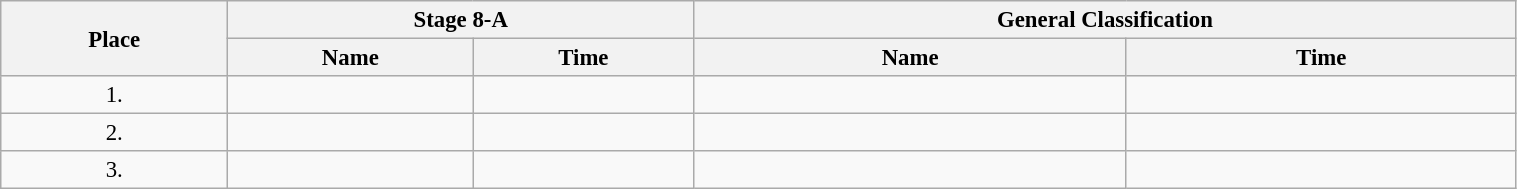<table class=wikitable style="font-size:95%" width="80%">
<tr>
<th rowspan="2">Place</th>
<th colspan="2">Stage 8-A</th>
<th colspan="2">General Classification</th>
</tr>
<tr>
<th>Name</th>
<th>Time</th>
<th>Name</th>
<th>Time</th>
</tr>
<tr>
<td align="center">1.</td>
<td></td>
<td></td>
<td></td>
<td></td>
</tr>
<tr>
<td align="center">2.</td>
<td></td>
<td></td>
<td></td>
<td></td>
</tr>
<tr>
<td align="center">3.</td>
<td></td>
<td></td>
<td></td>
<td></td>
</tr>
</table>
